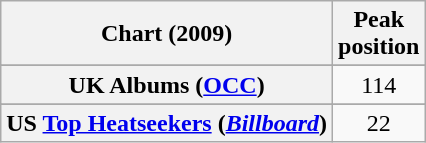<table class="wikitable sortable plainrowheaders">
<tr>
<th scope="col">Chart (2009)</th>
<th scope="col">Peak<br>position</th>
</tr>
<tr>
</tr>
<tr>
<th scope="row">UK Albums (<a href='#'>OCC</a>)</th>
<td style="text-align:center;">114</td>
</tr>
<tr>
</tr>
<tr>
<th scope="row">US <a href='#'>Top Heatseekers</a> (<em><a href='#'>Billboard</a></em>)</th>
<td style="text-align:center;">22</td>
</tr>
</table>
